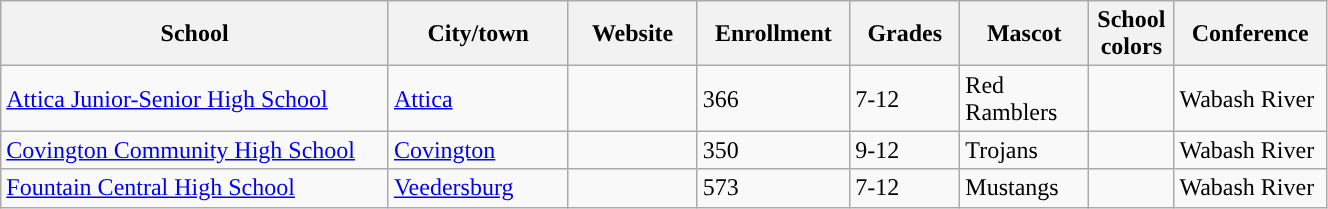<table class="wikitable sortable" width="70%">
<tr>
<th width="20%">School</th>
<th width="08%">City/town</th>
<th width="06%">Website</th>
<th width="04%">Enrollment</th>
<th width="04%">Grades</th>
<th width="04%">Mascot</th>
<th width=01%>School colors</th>
<th width="04%">Conference</th>
</tr>
<tr>
<td><a href='#'>Attica Junior-Senior High School</a></td>
<td><a href='#'>Attica</a></td>
<td></td>
<td>366</td>
<td>7-12</td>
<td>Red Ramblers</td>
<td> </td>
<td>Wabash River</td>
</tr>
<tr>
<td><a href='#'>Covington Community High School</a></td>
<td><a href='#'>Covington</a></td>
<td></td>
<td>350</td>
<td>9-12</td>
<td>Trojans</td>
<td> </td>
<td>Wabash River</td>
</tr>
<tr>
<td><a href='#'>Fountain Central High School</a></td>
<td><a href='#'>Veedersburg</a></td>
<td></td>
<td>573</td>
<td>7-12</td>
<td>Mustangs</td>
<td> </td>
<td>Wabash River</td>
</tr>
</table>
